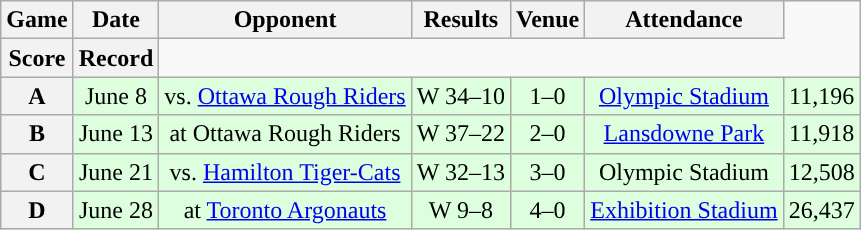<table class="wikitable" style="text-align:center">
<tr>
<th scope="col">Game</th>
<th scope="col">Date</th>
<th scope="col">Opponent</th>
<th scope="col">Results</th>
<th scope="col">Venue</th>
<th scope="col">Attendance</th>
</tr>
<tr>
<th scope="col">Score</th>
<th scope="col">Record</th>
</tr>
<tr style="background:#ddffdd">
<th>A</th>
<td>June 8</td>
<td>vs. <a href='#'>Ottawa Rough Riders</a></td>
<td>W 34–10</td>
<td>1–0</td>
<td><a href='#'>Olympic Stadium</a></td>
<td>11,196</td>
</tr>
<tr style="background:#ddffdd">
<th>B</th>
<td>June 13</td>
<td>at Ottawa Rough Riders</td>
<td>W 37–22</td>
<td>2–0</td>
<td><a href='#'>Lansdowne Park</a></td>
<td>11,918</td>
</tr>
<tr style="background:#ddffdd">
<th>C</th>
<td>June 21</td>
<td>vs. <a href='#'>Hamilton Tiger-Cats</a></td>
<td>W 32–13</td>
<td>3–0</td>
<td>Olympic Stadium</td>
<td>12,508</td>
</tr>
<tr style="background:#ddffdd">
<th>D</th>
<td>June 28</td>
<td>at <a href='#'>Toronto Argonauts</a></td>
<td>W 9–8</td>
<td>4–0</td>
<td><a href='#'>Exhibition Stadium</a></td>
<td>26,437</td>
</tr>
</table>
